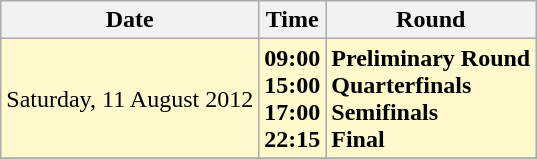<table class="wikitable">
<tr>
<th>Date</th>
<th>Time</th>
<th>Round</th>
</tr>
<tr>
<td style=background:lemonchiffon>Saturday, 11 August 2012</td>
<td style=background:lemonchiffon><strong>09:00<br>15:00<br>17:00<br>22:15</strong></td>
<td style=background:lemonchiffon><strong>Preliminary Round<br>Quarterfinals<br>Semifinals<br>Final</strong></td>
</tr>
<tr>
</tr>
</table>
